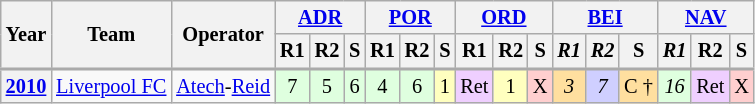<table class="wikitable" style="font-size:85%; text-align:center">
<tr>
<th rowspan=2>Year</th>
<th rowspan=2>Team</th>
<th rowspan=2>Operator</th>
<th colspan=3><a href='#'>ADR</a></th>
<th colspan=3><a href='#'>POR</a></th>
<th colspan=3><a href='#'>ORD</a></th>
<th colspan=3><a href='#'>BEI</a></th>
<th colspan=3><a href='#'>NAV</a></th>
</tr>
<tr>
<th>R1</th>
<th>R2</th>
<th>S</th>
<th>R1</th>
<th>R2</th>
<th>S</th>
<th>R1</th>
<th>R2</th>
<th>S</th>
<th><em>R1</em></th>
<th><em>R2</em></th>
<th>S</th>
<th><em>R1</em></th>
<th>R2</th>
<th>S</th>
</tr>
<tr style="border-top:2px solid #aaaaaa">
<th><a href='#'>2010</a></th>
<td align=left nowrap><a href='#'>Liverpool FC</a></td>
<td align=left nowrap><a href='#'>Atech</a>-<a href='#'>Reid</a></td>
<td style="background:#dfffdf;">7</td>
<td style="background:#dfffdf;">5</td>
<td style="background:#dfffdf;">6</td>
<td style="background:#dfffdf;">4</td>
<td style="background:#dfffdf;">6</td>
<td style="background:#ffffbf;">1</td>
<td style="background:#efcfff;">Ret</td>
<td style="background:#ffffbf;">1</td>
<td style="background:#ffcfcf;">X</td>
<td style="background:#ffdf9f;"><em>3</em></td>
<td style="background:#cfcfff;"><em>7</em></td>
<td style="background:#ffdf9f;">C †</td>
<td style="background:#dfffdf;"><em>16</em></td>
<td style="background:#efcfff;">Ret</td>
<td style="background:#ffcfcf;">X</td>
</tr>
</table>
